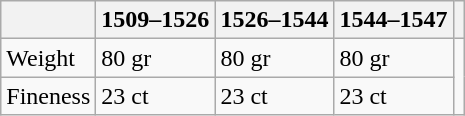<table class="wikitable">
<tr>
<th></th>
<th>1509–1526</th>
<th>1526–1544</th>
<th>1544–1547</th>
<th></th>
</tr>
<tr>
<td>Weight</td>
<td>80 gr</td>
<td>80 gr</td>
<td>80 gr</td>
<td rowspan="2"></td>
</tr>
<tr>
<td>Fineness</td>
<td>23 ct</td>
<td>23 ct</td>
<td>23 ct</td>
</tr>
</table>
